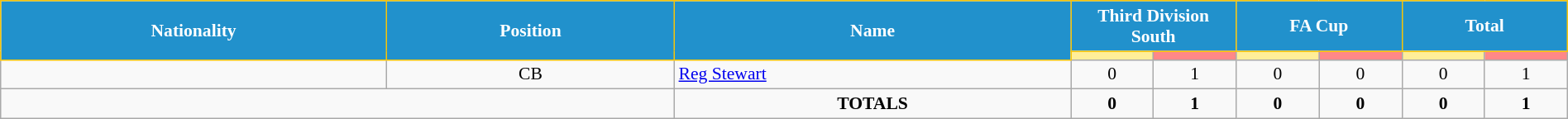<table class="wikitable" style="text-align:center; font-size:90%; width:100%;">
<tr>
<th rowspan="2" style="background:#2191CC; color:white; border:1px solid #F7C408; text-align:center;">Nationality</th>
<th rowspan="2" style="background:#2191CC; color:white; border:1px solid #F7C408; text-align:center;">Position</th>
<th rowspan="2" style="background:#2191CC; color:white; border:1px solid #F7C408; text-align:center;">Name</th>
<th colspan="2" style="background:#2191CC; color:white; border:1px solid #F7C408; text-align:center;">Third Division South</th>
<th colspan="2" style="background:#2191CC; color:white; border:1px solid #F7C408; text-align:center;">FA Cup</th>
<th colspan="2" style="background:#2191CC; color:white; border:1px solid #F7C408; text-align:center;">Total</th>
</tr>
<tr>
<th width=60 style="background: #FFEE99"></th>
<th width=60 style="background: #FF8888"></th>
<th width=60 style="background: #FFEE99"></th>
<th width=60 style="background: #FF8888"></th>
<th width=60 style="background: #FFEE99"></th>
<th width=60 style="background: #FF8888"></th>
</tr>
<tr>
<td></td>
<td>CB</td>
<td align="left"><a href='#'>Reg Stewart</a></td>
<td>0</td>
<td>1</td>
<td>0</td>
<td>0</td>
<td>0</td>
<td>1</td>
</tr>
<tr>
<td colspan="2"></td>
<td><strong>TOTALS</strong></td>
<td><strong>0</strong></td>
<td><strong>1</strong></td>
<td><strong>0</strong></td>
<td><strong>0</strong></td>
<td><strong>0</strong></td>
<td><strong>1</strong></td>
</tr>
</table>
